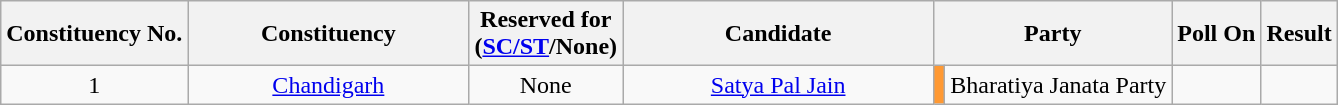<table class="wikitable sortable" style="text-align:center">
<tr>
<th>Constituency No.</th>
<th style="width:180px;">Constituency</th>
<th>Reserved for<br>(<a href='#'>SC/ST</a>/None)</th>
<th style="width:200px;">Candidate</th>
<th colspan="2">Party</th>
<th>Poll On</th>
<th>Result</th>
</tr>
<tr>
<td style="text-align:center;">1</td>
<td><a href='#'>Chandigarh</a></td>
<td>None</td>
<td><a href='#'>Satya Pal Jain</a></td>
<td bgcolor=#FF9933></td>
<td>Bharatiya Janata Party</td>
<td></td>
<td></td>
</tr>
</table>
